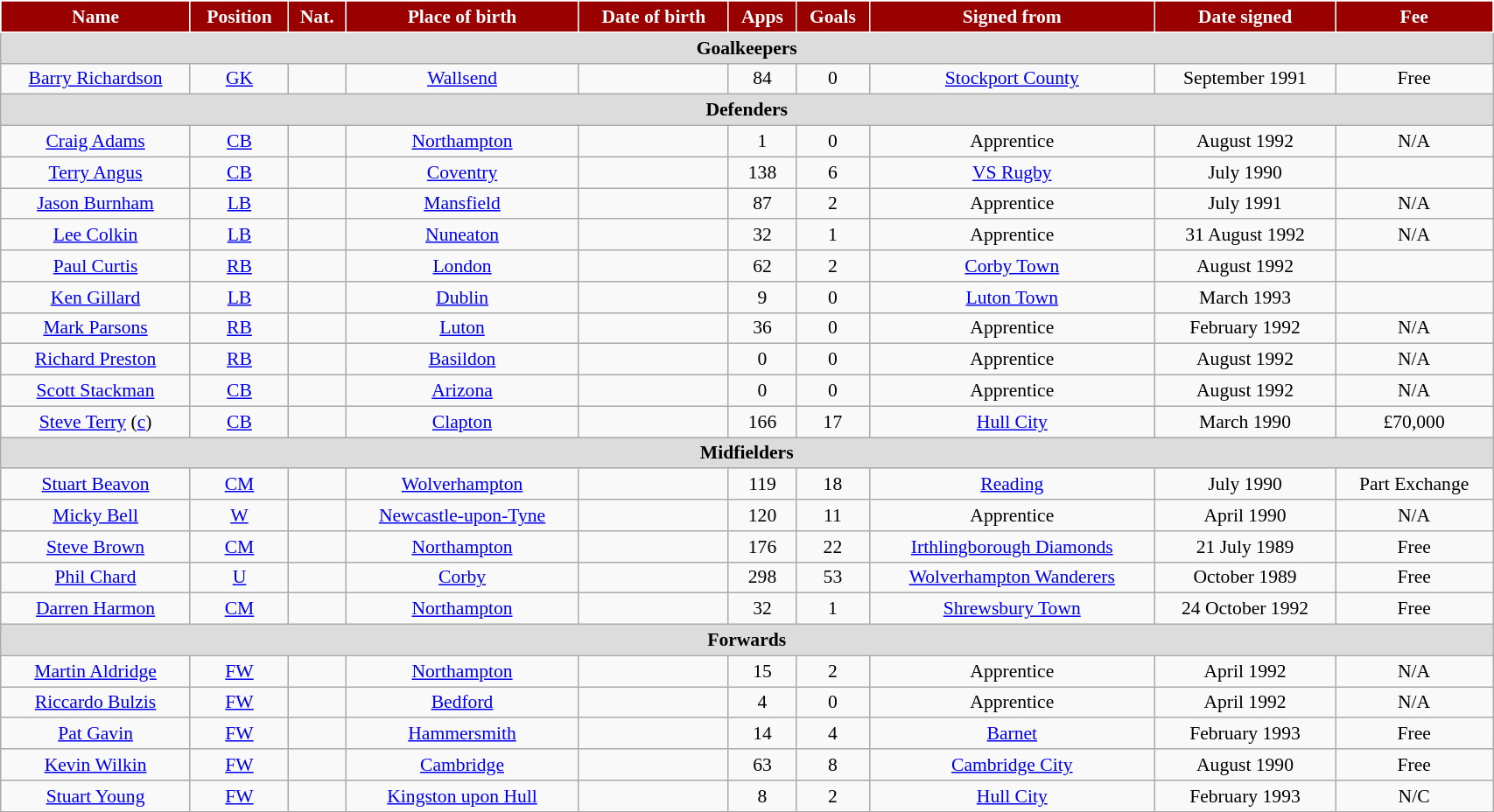<table class="wikitable" style="text-align:center; font-size:90%; width:90%;">
<tr>
<th style="background:#900; color:white; border:1px solid #FFF; text-align:center;">Name</th>
<th style="background:#900; color:white; border:1px solid #FFF; text-align:center;">Position</th>
<th style="background:#900; color:white; border:1px solid #FFF; text-align:center;">Nat.</th>
<th style="background:#900; color:white; border:1px solid #FFF; text-align:center;">Place of birth</th>
<th style="background:#900; color:white; border:1px solid #FFF; text-align:center;">Date of birth</th>
<th style="background:#900; color:white; border:1px solid #FFF; text-align:center;">Apps</th>
<th style="background:#900; color:white; border:1px solid #FFF; text-align:center;">Goals</th>
<th style="background:#900; color:white; border:1px solid #FFF; text-align:center;">Signed from</th>
<th style="background:#900; color:white; border:1px solid #FFF; text-align:center;">Date signed</th>
<th style="background:#900; color:white; border:1px solid #FFF; text-align:center;">Fee</th>
</tr>
<tr>
<th colspan="12" style="background:#dcdcdc; text-align:center;">Goalkeepers</th>
</tr>
<tr>
<td><a href='#'>Barry Richardson</a></td>
<td><a href='#'>GK</a></td>
<td></td>
<td><a href='#'>Wallsend</a></td>
<td></td>
<td>84</td>
<td>0</td>
<td><a href='#'>Stockport County</a></td>
<td>September 1991</td>
<td>Free</td>
</tr>
<tr>
<th colspan="12" style="background:#dcdcdc; text-align:center;">Defenders</th>
</tr>
<tr>
<td><a href='#'>Craig Adams</a></td>
<td><a href='#'>CB</a></td>
<td></td>
<td><a href='#'>Northampton</a></td>
<td></td>
<td>1</td>
<td>0</td>
<td>Apprentice</td>
<td>August 1992</td>
<td>N/A</td>
</tr>
<tr>
<td><a href='#'>Terry Angus</a></td>
<td><a href='#'>CB</a></td>
<td></td>
<td><a href='#'>Coventry</a></td>
<td></td>
<td>138</td>
<td>6</td>
<td><a href='#'>VS Rugby</a></td>
<td>July 1990</td>
<td></td>
</tr>
<tr>
<td><a href='#'>Jason Burnham</a></td>
<td><a href='#'>LB</a></td>
<td></td>
<td><a href='#'>Mansfield</a></td>
<td></td>
<td>87</td>
<td>2</td>
<td>Apprentice</td>
<td>July 1991</td>
<td>N/A</td>
</tr>
<tr>
<td><a href='#'>Lee Colkin</a></td>
<td><a href='#'>LB</a></td>
<td></td>
<td><a href='#'>Nuneaton</a></td>
<td></td>
<td>32</td>
<td>1</td>
<td>Apprentice</td>
<td>31 August 1992</td>
<td>N/A</td>
</tr>
<tr>
<td><a href='#'>Paul Curtis</a></td>
<td><a href='#'>RB</a></td>
<td></td>
<td><a href='#'>London</a></td>
<td></td>
<td>62</td>
<td>2</td>
<td><a href='#'>Corby Town</a></td>
<td>August 1992</td>
<td></td>
</tr>
<tr>
<td><a href='#'>Ken Gillard</a></td>
<td><a href='#'>LB</a></td>
<td></td>
<td><a href='#'>Dublin</a></td>
<td></td>
<td>9</td>
<td>0</td>
<td><a href='#'>Luton Town</a></td>
<td>March 1993</td>
<td></td>
</tr>
<tr>
<td><a href='#'>Mark Parsons</a></td>
<td><a href='#'>RB</a></td>
<td></td>
<td><a href='#'>Luton</a></td>
<td></td>
<td>36</td>
<td>0</td>
<td>Apprentice</td>
<td>February 1992</td>
<td>N/A</td>
</tr>
<tr>
<td><a href='#'>Richard Preston</a></td>
<td><a href='#'>RB</a></td>
<td></td>
<td><a href='#'>Basildon</a></td>
<td></td>
<td>0</td>
<td>0</td>
<td>Apprentice</td>
<td>August 1992</td>
<td>N/A</td>
</tr>
<tr>
<td><a href='#'>Scott Stackman</a></td>
<td><a href='#'>CB</a></td>
<td></td>
<td><a href='#'>Arizona</a></td>
<td></td>
<td>0</td>
<td>0</td>
<td>Apprentice</td>
<td>August 1992</td>
<td>N/A</td>
</tr>
<tr>
<td><a href='#'>Steve Terry</a> (<a href='#'>c</a>)</td>
<td><a href='#'>CB</a></td>
<td></td>
<td><a href='#'>Clapton</a></td>
<td></td>
<td>166</td>
<td>17</td>
<td><a href='#'>Hull City</a></td>
<td>March 1990</td>
<td>£70,000</td>
</tr>
<tr>
<th colspan="12" style="background:#dcdcdc; text-align:center;">Midfielders</th>
</tr>
<tr>
<td><a href='#'>Stuart Beavon</a></td>
<td><a href='#'>CM</a></td>
<td></td>
<td><a href='#'>Wolverhampton</a></td>
<td></td>
<td>119</td>
<td>18</td>
<td><a href='#'>Reading</a></td>
<td>July 1990</td>
<td>Part Exchange</td>
</tr>
<tr>
<td><a href='#'>Micky Bell</a></td>
<td><a href='#'>W</a></td>
<td></td>
<td><a href='#'>Newcastle-upon-Tyne</a></td>
<td></td>
<td>120</td>
<td>11</td>
<td>Apprentice</td>
<td>April 1990</td>
<td>N/A</td>
</tr>
<tr>
<td><a href='#'>Steve Brown</a></td>
<td><a href='#'>CM</a></td>
<td></td>
<td><a href='#'>Northampton</a></td>
<td></td>
<td>176</td>
<td>22</td>
<td><a href='#'>Irthlingborough Diamonds</a></td>
<td>21 July 1989</td>
<td>Free</td>
</tr>
<tr>
<td><a href='#'>Phil Chard</a></td>
<td><a href='#'>U</a></td>
<td></td>
<td><a href='#'>Corby</a></td>
<td></td>
<td>298</td>
<td>53</td>
<td><a href='#'>Wolverhampton Wanderers</a></td>
<td>October 1989</td>
<td>Free</td>
</tr>
<tr>
<td><a href='#'>Darren Harmon</a></td>
<td><a href='#'>CM</a></td>
<td></td>
<td><a href='#'>Northampton</a></td>
<td></td>
<td>32</td>
<td>1</td>
<td><a href='#'>Shrewsbury Town</a></td>
<td>24 October 1992</td>
<td>Free</td>
</tr>
<tr>
<th colspan="12" style="background:#dcdcdc; text-align:center;">Forwards</th>
</tr>
<tr>
<td><a href='#'>Martin Aldridge</a></td>
<td><a href='#'>FW</a></td>
<td></td>
<td><a href='#'>Northampton</a></td>
<td></td>
<td>15</td>
<td>2</td>
<td>Apprentice</td>
<td>April 1992</td>
<td>N/A</td>
</tr>
<tr>
<td><a href='#'>Riccardo Bulzis</a></td>
<td><a href='#'>FW</a></td>
<td></td>
<td><a href='#'>Bedford</a></td>
<td></td>
<td>4</td>
<td>0</td>
<td>Apprentice</td>
<td>April 1992</td>
<td>N/A</td>
</tr>
<tr>
<td><a href='#'>Pat Gavin</a></td>
<td><a href='#'>FW</a></td>
<td></td>
<td><a href='#'>Hammersmith</a></td>
<td></td>
<td>14</td>
<td>4</td>
<td><a href='#'>Barnet</a></td>
<td>February 1993</td>
<td>Free</td>
</tr>
<tr>
<td><a href='#'>Kevin Wilkin</a></td>
<td><a href='#'>FW</a></td>
<td></td>
<td><a href='#'>Cambridge</a></td>
<td></td>
<td>63</td>
<td>8</td>
<td><a href='#'>Cambridge City</a></td>
<td>August 1990</td>
<td>Free</td>
</tr>
<tr>
<td><a href='#'>Stuart Young</a></td>
<td><a href='#'>FW</a></td>
<td></td>
<td><a href='#'>Kingston upon Hull</a></td>
<td></td>
<td>8</td>
<td>2</td>
<td><a href='#'>Hull City</a></td>
<td>February 1993</td>
<td>N/C</td>
</tr>
</table>
